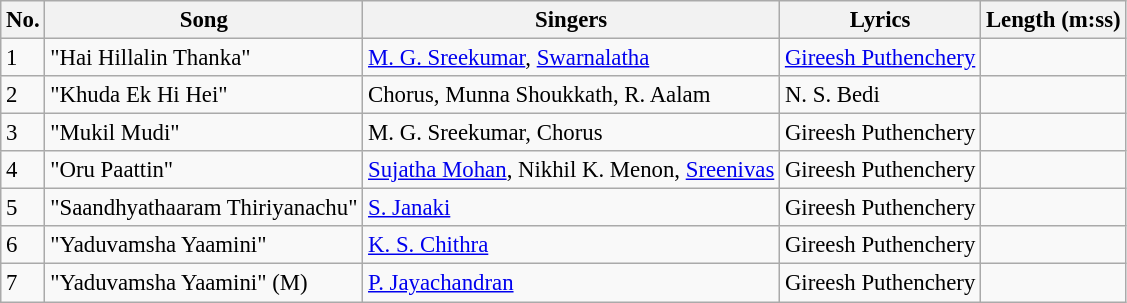<table class="wikitable" style="font-size:95%;">
<tr>
<th>No.</th>
<th>Song</th>
<th>Singers</th>
<th>Lyrics</th>
<th>Length (m:ss)</th>
</tr>
<tr>
<td>1</td>
<td>"Hai Hillalin Thanka"</td>
<td><a href='#'>M. G. Sreekumar</a>, <a href='#'>Swarnalatha</a></td>
<td><a href='#'>Gireesh Puthenchery</a></td>
<td></td>
</tr>
<tr>
<td>2</td>
<td>"Khuda Ek Hi Hei"</td>
<td>Chorus, Munna Shoukkath, R. Aalam</td>
<td>N. S. Bedi</td>
<td></td>
</tr>
<tr>
<td>3</td>
<td>"Mukil Mudi"</td>
<td>M. G. Sreekumar, Chorus</td>
<td>Gireesh Puthenchery</td>
<td></td>
</tr>
<tr>
<td>4</td>
<td>"Oru Paattin"</td>
<td><a href='#'>Sujatha Mohan</a>, Nikhil K. Menon, <a href='#'>Sreenivas</a></td>
<td>Gireesh Puthenchery</td>
<td></td>
</tr>
<tr>
<td>5</td>
<td>"Saandhyathaaram Thiriyanachu"</td>
<td><a href='#'>S. Janaki</a></td>
<td>Gireesh Puthenchery</td>
<td></td>
</tr>
<tr>
<td>6</td>
<td>"Yaduvamsha Yaamini"</td>
<td><a href='#'>K. S. Chithra</a></td>
<td>Gireesh Puthenchery</td>
<td></td>
</tr>
<tr>
<td>7</td>
<td>"Yaduvamsha Yaamini" (M)</td>
<td><a href='#'>P. Jayachandran</a></td>
<td>Gireesh Puthenchery</td>
<td></td>
</tr>
</table>
